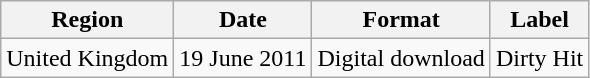<table class=wikitable>
<tr>
<th>Region</th>
<th>Date</th>
<th>Format</th>
<th>Label</th>
</tr>
<tr>
<td>United Kingdom</td>
<td>19 June 2011</td>
<td>Digital download</td>
<td>Dirty Hit</td>
</tr>
</table>
